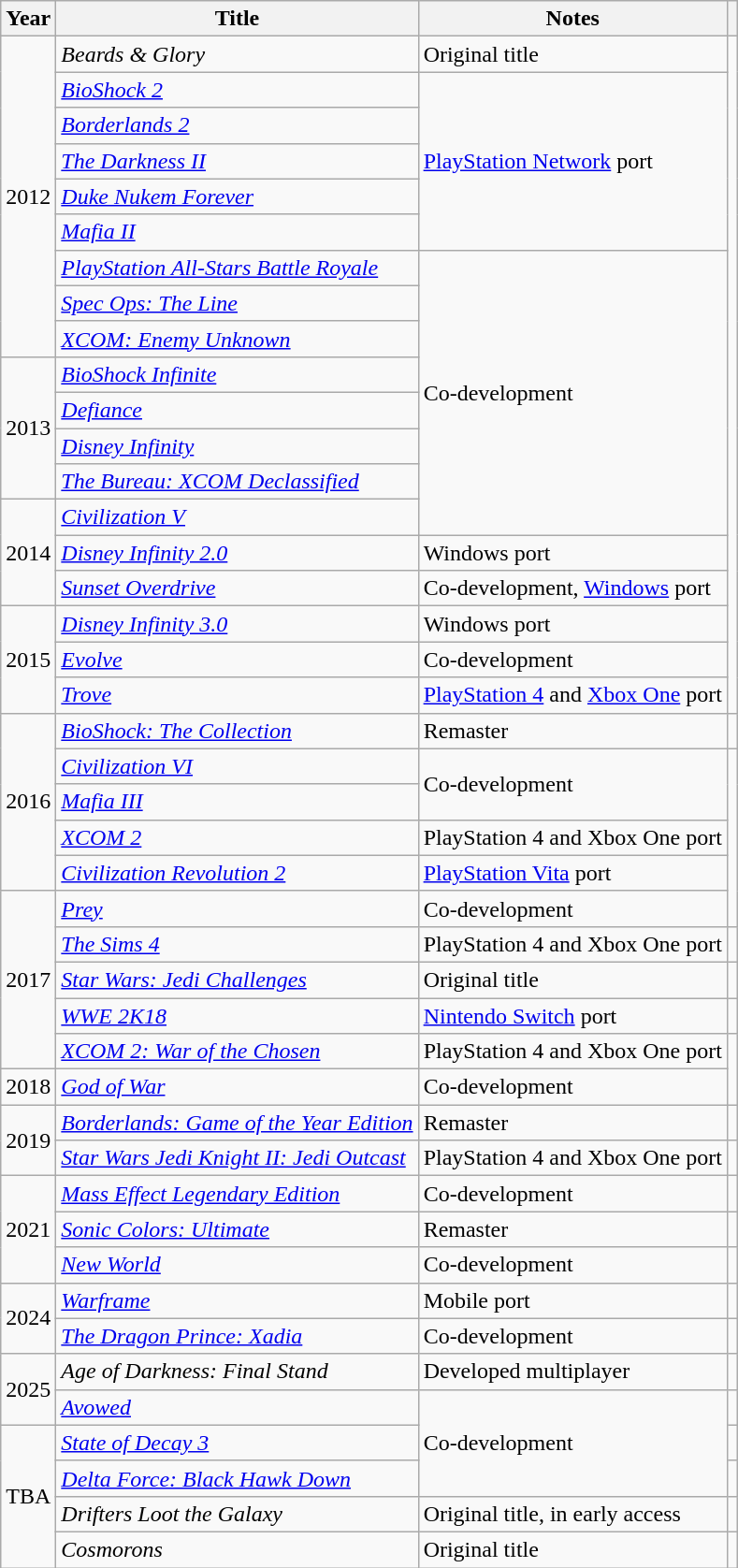<table class="wikitable sortable plainrowheaders">
<tr>
<th scope="col">Year</th>
<th scope="col">Title</th>
<th>Notes</th>
<th scope="col" class="unsortable"></th>
</tr>
<tr>
<td rowspan="9">2012</td>
<td><em>Beards & Glory</em></td>
<td>Original title</td>
<td rowspan="19"></td>
</tr>
<tr>
<td><em><a href='#'>BioShock 2</a></em></td>
<td rowspan="5"><a href='#'>PlayStation Network</a> port</td>
</tr>
<tr>
<td><em><a href='#'>Borderlands 2</a></em></td>
</tr>
<tr>
<td><em><a href='#'>The Darkness II</a></em></td>
</tr>
<tr>
<td><em><a href='#'>Duke Nukem Forever</a></em></td>
</tr>
<tr>
<td><em><a href='#'>Mafia II</a></em></td>
</tr>
<tr>
<td><em><a href='#'>PlayStation All-Stars Battle Royale</a></em></td>
<td rowspan="8">Co-development</td>
</tr>
<tr>
<td><a href='#'><em>Spec Ops: The Line</em></a></td>
</tr>
<tr>
<td><em><a href='#'>XCOM: Enemy Unknown</a></em></td>
</tr>
<tr>
<td rowspan="4">2013</td>
<td><a href='#'><em>BioShock Infinite</em></a></td>
</tr>
<tr>
<td><a href='#'><em>Defiance</em></a></td>
</tr>
<tr>
<td><em><a href='#'>Disney Infinity</a></em></td>
</tr>
<tr>
<td><em><a href='#'>The Bureau: XCOM Declassified</a></em></td>
</tr>
<tr>
<td rowspan="3">2014</td>
<td><a href='#'><em>Civilization V</em></a></td>
</tr>
<tr>
<td><em><a href='#'>Disney Infinity 2.0</a></em></td>
<td>Windows port</td>
</tr>
<tr>
<td><em><a href='#'>Sunset Overdrive</a></em></td>
<td>Co-development, <a href='#'>Windows</a> port</td>
</tr>
<tr>
<td rowspan="3">2015</td>
<td><em><a href='#'>Disney Infinity 3.0</a></em></td>
<td>Windows port</td>
</tr>
<tr>
<td><em><a href='#'>Evolve</a></em></td>
<td>Co-development</td>
</tr>
<tr>
<td><a href='#'><em>Trove</em></a></td>
<td><a href='#'>PlayStation 4</a> and <a href='#'>Xbox One</a> port</td>
</tr>
<tr>
<td rowspan="5" scope="row">2016</td>
<td><em><a href='#'>BioShock: The Collection</a></em></td>
<td>Remaster</td>
<td></td>
</tr>
<tr>
<td><em><a href='#'>Civilization VI</a></em></td>
<td rowspan="2">Co-development</td>
<td rowspan="5"></td>
</tr>
<tr>
<td><em><a href='#'>Mafia III</a></em></td>
</tr>
<tr>
<td><em><a href='#'>XCOM 2</a></em></td>
<td>PlayStation 4 and Xbox One port</td>
</tr>
<tr>
<td><em><a href='#'>Civilization Revolution 2</a></em></td>
<td><a href='#'>PlayStation Vita</a> port</td>
</tr>
<tr>
<td rowspan="5">2017</td>
<td><a href='#'><em>Prey</em></a></td>
<td>Co-development</td>
</tr>
<tr>
<td><em><a href='#'>The Sims 4</a></em></td>
<td>PlayStation 4 and Xbox One port</td>
<td></td>
</tr>
<tr>
<td><em><a href='#'>Star Wars: Jedi Challenges</a></em></td>
<td>Original title</td>
<td></td>
</tr>
<tr>
<td><em><a href='#'>WWE 2K18</a></em></td>
<td><a href='#'>Nintendo Switch</a> port</td>
<td></td>
</tr>
<tr>
<td><em><a href='#'>XCOM 2: War of the Chosen</a></em></td>
<td>PlayStation 4 and Xbox One port</td>
<td rowspan="2"></td>
</tr>
<tr>
<td>2018</td>
<td><em><a href='#'>God of War</a></em></td>
<td>Co-development</td>
</tr>
<tr>
<td rowspan="2" scope="row">2019</td>
<td><em><a href='#'>Borderlands: Game of the Year Edition</a></em></td>
<td>Remaster</td>
<td></td>
</tr>
<tr>
<td><em><a href='#'>Star Wars Jedi Knight II: Jedi Outcast</a></em></td>
<td>PlayStation 4 and Xbox One port</td>
<td></td>
</tr>
<tr>
<td rowspan="3" scope="row">2021</td>
<td><em><a href='#'>Mass Effect Legendary Edition</a></em></td>
<td>Co-development</td>
<td></td>
</tr>
<tr>
<td><em><a href='#'>Sonic Colors: Ultimate</a></em></td>
<td>Remaster</td>
<td></td>
</tr>
<tr>
<td><em><a href='#'>New World</a></em></td>
<td>Co-development</td>
<td></td>
</tr>
<tr>
<td rowspan="2">2024</td>
<td><em><a href='#'>Warframe</a></em></td>
<td>Mobile port</td>
<td></td>
</tr>
<tr>
<td><em><a href='#'>The Dragon Prince: Xadia</a></em></td>
<td>Co-development</td>
<td></td>
</tr>
<tr>
<td rowspan="2">2025</td>
<td><em>Age of Darkness: Final Stand</em></td>
<td>Developed multiplayer</td>
<td></td>
</tr>
<tr>
<td><em><a href='#'>Avowed</a></em></td>
<td rowspan="3">Co-development</td>
<td></td>
</tr>
<tr>
<td rowspan="4">TBA</td>
<td><em><a href='#'>State of Decay 3</a></em></td>
<td></td>
</tr>
<tr>
<td><em><a href='#'>Delta Force: Black Hawk Down</a></em></td>
<td></td>
</tr>
<tr>
<td><em>Drifters Loot the Galaxy</em></td>
<td>Original title, in early access</td>
<td></td>
</tr>
<tr>
<td><em>Cosmorons</em></td>
<td>Original title</td>
<td></td>
</tr>
</table>
